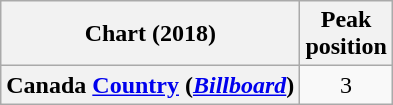<table class="wikitable sortable plainrowheaders" style="text-align:center;">
<tr>
<th>Chart (2018)</th>
<th>Peak<br>position</th>
</tr>
<tr>
<th scope="row">Canada <a href='#'>Country</a> (<em><a href='#'>Billboard</a></em>)</th>
<td>3</td>
</tr>
</table>
